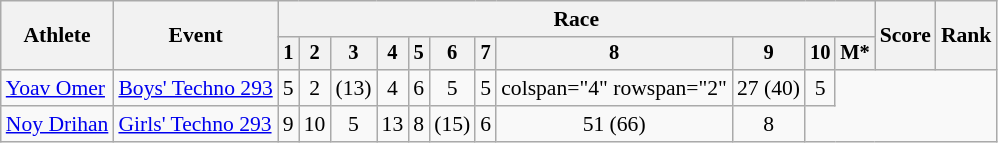<table class="wikitable" style="font-size:90%">
<tr>
<th rowspan="2">Athlete</th>
<th rowspan="2">Event</th>
<th colspan=11>Race</th>
<th rowspan="2">Score</th>
<th rowspan=2>Rank</th>
</tr>
<tr style="font-size:95%">
<th>1</th>
<th>2</th>
<th>3</th>
<th>4</th>
<th>5</th>
<th>6</th>
<th>7</th>
<th>8</th>
<th>9</th>
<th>10</th>
<th>M*</th>
</tr>
<tr align="center">
<td align=left><a href='#'>Yoav Omer</a></td>
<td align=left><a href='#'>Boys' Techno 293</a></td>
<td>5</td>
<td>2</td>
<td>(13)</td>
<td>4</td>
<td>6</td>
<td>5</td>
<td>5</td>
<td>colspan="4" rowspan="2" </td>
<td>27 (40)</td>
<td>5</td>
</tr>
<tr align="center">
<td align=left><a href='#'>Noy Drihan</a></td>
<td align=left><a href='#'>Girls' Techno 293</a></td>
<td>9</td>
<td>10</td>
<td>5</td>
<td>13</td>
<td>8</td>
<td>(15)</td>
<td>6</td>
<td>51 (66)</td>
<td>8</td>
</tr>
</table>
